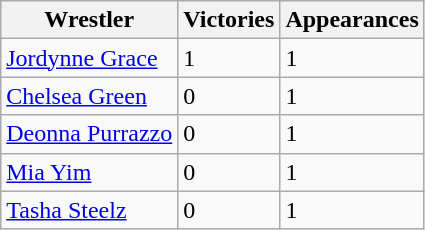<table class="wikitable sortable">
<tr>
<th>Wrestler</th>
<th>Victories</th>
<th>Appearances</th>
</tr>
<tr>
<td><a href='#'>Jordynne Grace</a></td>
<td>1</td>
<td>1</td>
</tr>
<tr>
<td><a href='#'>Chelsea Green</a></td>
<td>0</td>
<td>1</td>
</tr>
<tr>
<td><a href='#'>Deonna Purrazzo</a></td>
<td>0</td>
<td>1</td>
</tr>
<tr>
<td><a href='#'>Mia Yim</a></td>
<td>0</td>
<td>1</td>
</tr>
<tr>
<td><a href='#'>Tasha Steelz</a></td>
<td>0</td>
<td>1</td>
</tr>
</table>
